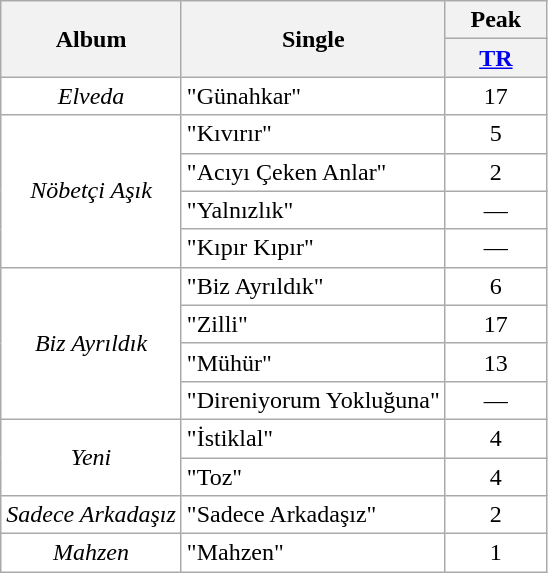<table class="wikitable" ! style="background: #ffffff;">
<tr>
<th rowspan="2">Album</th>
<th rowspan="2">Single</th>
<th colspan="4">Peak</th>
</tr>
<tr>
<th width="60"><a href='#'>TR</a></th>
</tr>
<tr>
<td align="center" rowspan="1"><em>Elveda</em></td>
<td align="left">"Günahkar"</td>
<td align="center">17</td>
</tr>
<tr>
<td align="center" rowspan="4"><em>Nöbetçi Aşık</em></td>
<td align="left">"Kıvırır"</td>
<td align="center">5</td>
</tr>
<tr>
<td align="left">"Acıyı Çeken Anlar"</td>
<td align="center">2</td>
</tr>
<tr>
<td align="left">"Yalnızlık"</td>
<td align="center">—</td>
</tr>
<tr>
<td align="left">"Kıpır Kıpır"</td>
<td align="center">—</td>
</tr>
<tr>
<td align="center" rowspan="4"><em>Biz Ayrıldık</em></td>
<td align="left">"Biz Ayrıldık"</td>
<td align="center">6</td>
</tr>
<tr>
<td align="left">"Zilli"</td>
<td align="center">17</td>
</tr>
<tr>
<td align="left">"Mühür"</td>
<td align="center">13</td>
</tr>
<tr>
<td align="left">"Direniyorum Yokluğuna"</td>
<td align="center">—</td>
</tr>
<tr>
<td align="center" rowspan="2"><em>Yeni</em></td>
<td align="left">"İstiklal"</td>
<td align="center">4</td>
</tr>
<tr>
<td align="left">"Toz"</td>
<td align="center">4</td>
</tr>
<tr>
<td align="center"><em>Sadece Arkadaşız</em></td>
<td align="left">"Sadece Arkadaşız"</td>
<td align="center">2</td>
</tr>
<tr>
<td align="center"><em>Mahzen</em></td>
<td align="left">"Mahzen"</td>
<td align="center">1</td>
</tr>
</table>
